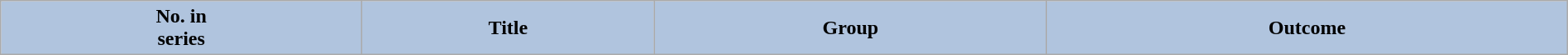<table class="wikitable plainrowheaders" width="100%" style="background: #FFFFFF;">
<tr>
<th style="background-color: #B0C4DE;">No. in<br>series</th>
<th style="background-color: #B0C4DE;">Title</th>
<th style="background-color: #B0C4DE;">Group</th>
<th style="background-color: #B0C4DE;">Outcome<br>











</th>
</tr>
</table>
